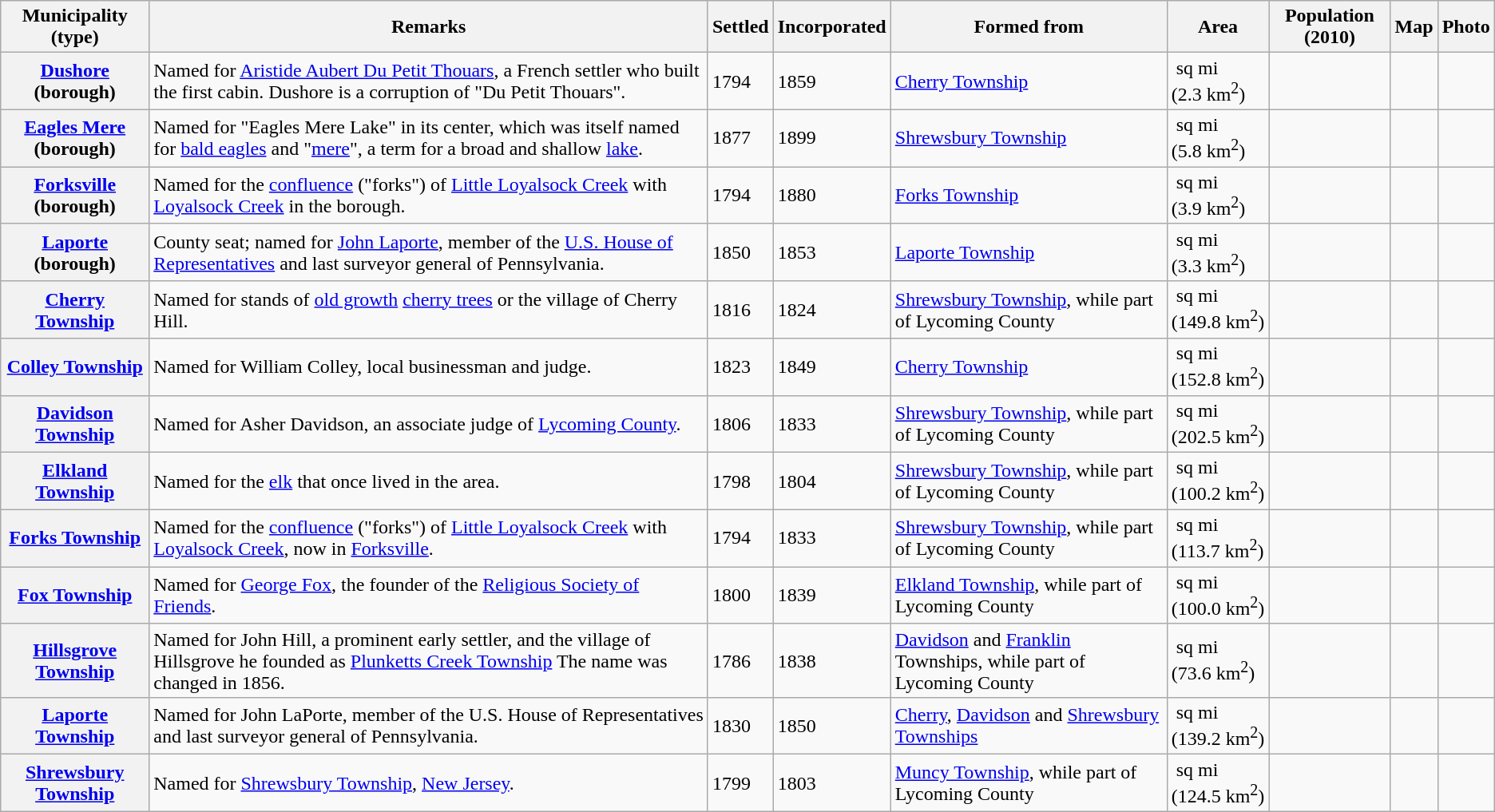<table class="wikitable sortable">
<tr>
<th scope="col">Municipality<br>(type)</th>
<th scope="col" class="unsortable">Remarks</th>
<th scope="col">Settled</th>
<th scope="col">Incorporated</th>
<th scope="col">Formed from</th>
<th scope="col">Area</th>
<th scope="col">Population (2010)</th>
<th scope="col" class="unsortable">Map</th>
<th scope="col" class="unsortable">Photo</th>
</tr>
<tr ->
<th scope="row"><a href='#'>Dushore</a> (borough)</th>
<td>Named for <a href='#'>Aristide Aubert Du Petit Thouars</a>, a French settler who built the first cabin. Dushore is a corruption of "Du Petit Thouars".</td>
<td>1794</td>
<td>1859</td>
<td><a href='#'>Cherry Township</a></td>
<td> sq mi<br> (2.3 km<sup>2</sup>)</td>
<td></td>
<td></td>
<td></td>
</tr>
<tr ->
<th scope="row"><a href='#'>Eagles Mere</a> (borough)</th>
<td>Named for "Eagles Mere Lake" in its center, which was itself named for <a href='#'>bald eagles</a> and "<a href='#'>mere</a>", a term for a broad and shallow <a href='#'>lake</a>.</td>
<td>1877</td>
<td>1899</td>
<td><a href='#'>Shrewsbury Township</a></td>
<td> sq mi<br> (5.8 km<sup>2</sup>)</td>
<td></td>
<td></td>
<td></td>
</tr>
<tr ->
<th scope="row"><a href='#'>Forksville</a> (borough)</th>
<td>Named for the <a href='#'>confluence</a> ("forks") of <a href='#'>Little Loyalsock Creek</a> with <a href='#'>Loyalsock Creek</a> in the borough.</td>
<td>1794</td>
<td>1880</td>
<td><a href='#'>Forks Township</a></td>
<td> sq mi<br> (3.9 km<sup>2</sup>)</td>
<td></td>
<td></td>
<td></td>
</tr>
<tr ->
<th scope="row"><a href='#'>Laporte</a> (borough)</th>
<td>County seat; named for <a href='#'>John Laporte</a>, member of the <a href='#'>U.S. House of Representatives</a> and last surveyor general of Pennsylvania.</td>
<td>1850</td>
<td>1853</td>
<td><a href='#'>Laporte Township</a></td>
<td> sq mi<br> (3.3 km<sup>2</sup>)</td>
<td></td>
<td></td>
<td></td>
</tr>
<tr ->
<th scope="row"><a href='#'>Cherry Township</a></th>
<td>Named for stands of <a href='#'>old growth</a> <a href='#'>cherry trees</a> or the village of Cherry Hill.</td>
<td>1816</td>
<td>1824</td>
<td><a href='#'>Shrewsbury Township</a>, while part of Lycoming County</td>
<td> sq mi<br> (149.8 km<sup>2</sup>)</td>
<td></td>
<td></td>
<td></td>
</tr>
<tr ->
<th scope="row"><a href='#'>Colley Township</a></th>
<td>Named for William Colley, local businessman and judge.</td>
<td>1823</td>
<td>1849</td>
<td><a href='#'>Cherry Township</a></td>
<td> sq mi<br>(152.8 km<sup>2</sup>)</td>
<td></td>
<td></td>
<td></td>
</tr>
<tr ->
<th scope="row"><a href='#'>Davidson Township</a></th>
<td>Named for Asher Davidson, an associate judge of <a href='#'>Lycoming County</a>.</td>
<td>1806</td>
<td>1833</td>
<td><a href='#'>Shrewsbury Township</a>, while part of Lycoming County</td>
<td> sq mi<br> (202.5 km<sup>2</sup>)</td>
<td></td>
<td></td>
<td></td>
</tr>
<tr ->
<th scope="row"><a href='#'>Elkland Township</a></th>
<td>Named for the <a href='#'>elk</a> that once lived in the area.</td>
<td>1798</td>
<td>1804</td>
<td><a href='#'>Shrewsbury Township</a>, while part of Lycoming County</td>
<td> sq mi<br> (100.2 km<sup>2</sup>)</td>
<td></td>
<td></td>
<td></td>
</tr>
<tr ->
<th scope="row"><a href='#'>Forks Township</a></th>
<td>Named for the <a href='#'>confluence</a> ("forks") of <a href='#'>Little Loyalsock Creek</a> with <a href='#'>Loyalsock Creek</a>, now in <a href='#'>Forksville</a>.</td>
<td>1794</td>
<td>1833</td>
<td><a href='#'>Shrewsbury Township</a>, while part of Lycoming County</td>
<td> sq mi<br> (113.7 km<sup>2</sup>)</td>
<td></td>
<td></td>
<td></td>
</tr>
<tr ->
<th scope="row"><a href='#'>Fox Township</a></th>
<td>Named for <a href='#'>George Fox</a>, the founder of the <a href='#'>Religious Society of Friends</a>.</td>
<td>1800</td>
<td>1839</td>
<td><a href='#'>Elkland Township</a>, while part of Lycoming County</td>
<td> sq mi<br> (100.0 km<sup>2</sup>)</td>
<td></td>
<td></td>
<td></td>
</tr>
<tr ->
<th scope="row"><a href='#'>Hillsgrove Township</a></th>
<td>Named for John Hill, a prominent early settler, and the village of Hillsgrove he founded as <a href='#'>Plunketts Creek Township</a> The name was changed in 1856.</td>
<td>1786</td>
<td>1838</td>
<td><a href='#'>Davidson</a> and <a href='#'>Franklin</a> Townships, while part of Lycoming County</td>
<td> sq mi<br> (73.6 km<sup>2</sup>)</td>
<td></td>
<td></td>
<td></td>
</tr>
<tr ->
<th scope="row"><a href='#'>Laporte Township</a></th>
<td>Named for John LaPorte, member of the U.S. House of Representatives and last surveyor general of Pennsylvania.</td>
<td>1830</td>
<td>1850</td>
<td><a href='#'>Cherry</a>, <a href='#'>Davidson</a> and <a href='#'>Shrewsbury Townships</a></td>
<td> sq mi<br>(139.2 km<sup>2</sup>)</td>
<td></td>
<td></td>
<td></td>
</tr>
<tr ->
<th scope="row"><a href='#'>Shrewsbury Township</a></th>
<td>Named for <a href='#'>Shrewsbury Township</a>, <a href='#'>New Jersey</a>.</td>
<td>1799</td>
<td>1803</td>
<td><a href='#'>Muncy Township</a>, while part of Lycoming County</td>
<td> sq mi<br> (124.5 km<sup>2</sup>)</td>
<td></td>
<td></td>
<td></td>
</tr>
</table>
